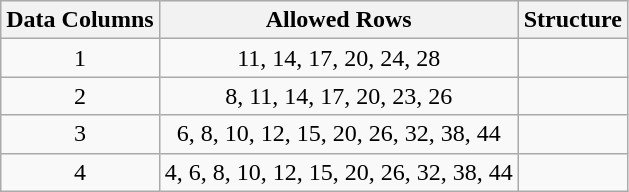<table class="wikitable" border="1" style="text-align:center">
<tr>
<th>Data Columns</th>
<th>Allowed Rows</th>
<th>Structure</th>
</tr>
<tr>
<td>1</td>
<td>11, 14, 17, 20, 24, 28</td>
<td></td>
</tr>
<tr>
<td>2</td>
<td>8, 11, 14, 17, 20, 23, 26</td>
<td></td>
</tr>
<tr>
<td>3</td>
<td>6, 8, 10, 12, 15, 20, 26, 32, 38, 44</td>
<td></td>
</tr>
<tr>
<td>4</td>
<td>4, 6, 8, 10, 12, 15, 20, 26, 32, 38, 44</td>
<td></td>
</tr>
</table>
